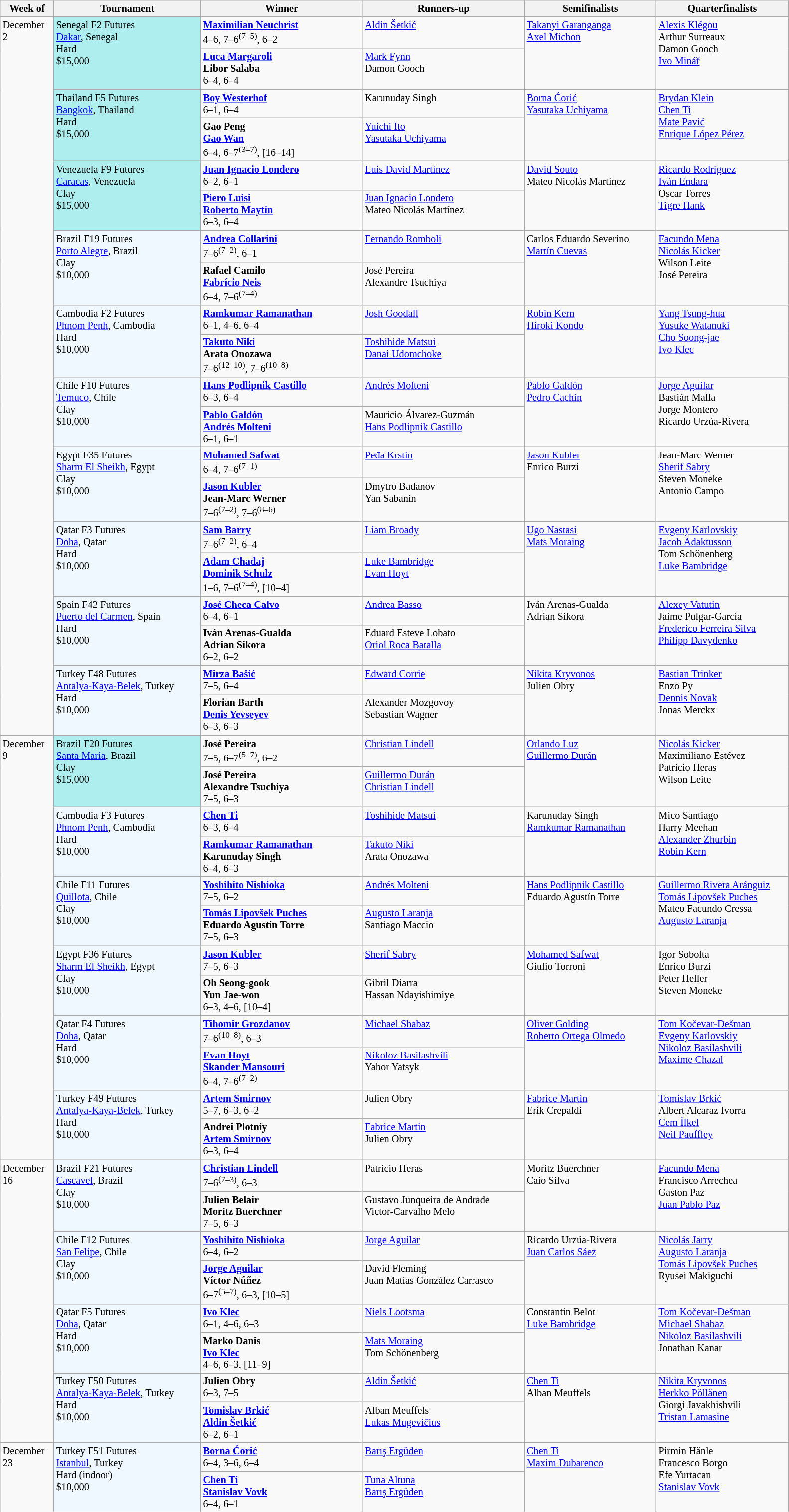<table class="wikitable" style="font-size:85%;">
<tr>
<th width="65">Week of</th>
<th style="width:190px;">Tournament</th>
<th style="width:210px;">Winner</th>
<th style="width:210px;">Runners-up</th>
<th style="width:170px;">Semifinalists</th>
<th style="width:170px;">Quarterfinalists</th>
</tr>
<tr valign=top>
<td rowspan=20>December 2</td>
<td rowspan=2 style="background:#afeeee;">Senegal F2 Futures<br> <a href='#'>Dakar</a>, Senegal<br>Hard<br>$15,000</td>
<td> <strong><a href='#'>Maximilian Neuchrist</a></strong><br>4–6, 7–6<sup>(7–5)</sup>, 6–2</td>
<td> <a href='#'>Aldin Šetkić</a></td>
<td rowspan=2> <a href='#'>Takanyi Garanganga</a><br> <a href='#'>Axel Michon</a></td>
<td rowspan=2> <a href='#'>Alexis Klégou</a><br> Arthur Surreaux<br> Damon Gooch<br> <a href='#'>Ivo Minář</a></td>
</tr>
<tr valign=top>
<td> <strong><a href='#'>Luca Margaroli</a></strong><br> <strong>Libor Salaba</strong><br>6–4, 6–4</td>
<td> <a href='#'>Mark Fynn</a><br> Damon Gooch</td>
</tr>
<tr valign=top>
<td rowspan=2 style="background:#afeeee;">Thailand F5 Futures<br> <a href='#'>Bangkok</a>, Thailand<br>Hard<br>$15,000</td>
<td> <strong><a href='#'>Boy Westerhof</a></strong><br>6–1, 6–4</td>
<td> Karunuday Singh</td>
<td rowspan=2> <a href='#'>Borna Ćorić</a><br> <a href='#'>Yasutaka Uchiyama</a></td>
<td rowspan=2> <a href='#'>Brydan Klein</a><br> <a href='#'>Chen Ti</a><br> <a href='#'>Mate Pavić</a><br> <a href='#'>Enrique López Pérez</a></td>
</tr>
<tr valign=top>
<td> <strong>Gao Peng</strong><br> <strong><a href='#'>Gao Wan</a></strong><br>6–4, 6–7<sup>(3–7)</sup>, [16–14]</td>
<td> <a href='#'>Yuichi Ito</a><br> <a href='#'>Yasutaka Uchiyama</a></td>
</tr>
<tr valign=top>
<td rowspan=2 style="background:#afeeee;">Venezuela F9 Futures<br> <a href='#'>Caracas</a>, Venezuela<br>Clay<br>$15,000</td>
<td> <strong><a href='#'>Juan Ignacio Londero</a></strong><br>6–2, 6–1</td>
<td> <a href='#'>Luis David Martínez</a></td>
<td rowspan=2> <a href='#'>David Souto</a><br> Mateo Nicolás Martínez</td>
<td rowspan=2> <a href='#'>Ricardo Rodríguez</a><br> <a href='#'>Iván Endara</a><br> Oscar Torres<br> <a href='#'>Tigre Hank</a></td>
</tr>
<tr valign=top>
<td> <strong><a href='#'>Piero Luisi</a></strong><br> <strong><a href='#'>Roberto Maytín</a></strong><br>6–3, 6–4</td>
<td> <a href='#'>Juan Ignacio Londero</a><br> Mateo Nicolás Martínez</td>
</tr>
<tr valign=top>
<td rowspan=2 style="background:#f0f8ff;">Brazil F19 Futures<br> <a href='#'>Porto Alegre</a>, Brazil<br>Clay<br>$10,000</td>
<td> <strong><a href='#'>Andrea Collarini</a></strong><br>7–6<sup>(7–2)</sup>, 6–1</td>
<td> <a href='#'>Fernando Romboli</a></td>
<td rowspan=2> Carlos Eduardo Severino<br> <a href='#'>Martín Cuevas</a></td>
<td rowspan=2> <a href='#'>Facundo Mena</a><br> <a href='#'>Nicolás Kicker</a><br> Wilson Leite<br> José Pereira</td>
</tr>
<tr valign=top>
<td> <strong>Rafael Camilo</strong><br> <strong><a href='#'>Fabrício Neis</a></strong><br>6–4, 7–6<sup>(7–4)</sup></td>
<td> José Pereira<br> Alexandre Tsuchiya</td>
</tr>
<tr valign=top>
<td rowspan=2 style="background:#f0f8ff;">Cambodia F2 Futures<br> <a href='#'>Phnom Penh</a>, Cambodia<br>Hard<br>$10,000</td>
<td> <strong><a href='#'>Ramkumar Ramanathan</a></strong><br>6–1, 4–6, 6–4</td>
<td> <a href='#'>Josh Goodall</a></td>
<td rowspan=2> <a href='#'>Robin Kern</a><br> <a href='#'>Hiroki Kondo</a></td>
<td rowspan=2> <a href='#'>Yang Tsung-hua</a><br> <a href='#'>Yusuke Watanuki</a><br> <a href='#'>Cho Soong-jae</a><br> <a href='#'>Ivo Klec</a></td>
</tr>
<tr valign=top>
<td> <strong><a href='#'>Takuto Niki</a></strong><br> <strong>Arata Onozawa</strong><br>7–6<sup>(12–10)</sup>, 7–6<sup>(10–8)</sup></td>
<td> <a href='#'>Toshihide Matsui</a><br> <a href='#'>Danai Udomchoke</a></td>
</tr>
<tr valign=top>
<td rowspan=2 style="background:#f0f8ff;">Chile F10 Futures<br> <a href='#'>Temuco</a>, Chile<br>Clay<br>$10,000</td>
<td> <strong><a href='#'>Hans Podlipnik Castillo</a></strong><br>6–3, 6–4</td>
<td> <a href='#'>Andrés Molteni</a></td>
<td rowspan=2> <a href='#'>Pablo Galdón</a><br> <a href='#'>Pedro Cachin</a></td>
<td rowspan=2> <a href='#'>Jorge Aguilar</a><br> Bastián Malla<br> Jorge Montero<br> Ricardo Urzúa-Rivera</td>
</tr>
<tr valign=top>
<td> <strong><a href='#'>Pablo Galdón</a></strong><br> <strong><a href='#'>Andrés Molteni</a></strong><br>6–1, 6–1</td>
<td> Mauricio Álvarez-Guzmán<br> <a href='#'>Hans Podlipnik Castillo</a></td>
</tr>
<tr valign=top>
<td rowspan=2 style="background:#f0f8ff;">Egypt F35 Futures<br> <a href='#'>Sharm El Sheikh</a>, Egypt<br>Clay<br>$10,000</td>
<td> <strong><a href='#'>Mohamed Safwat</a></strong><br>6–4, 7–6<sup>(7–1)</sup></td>
<td> <a href='#'>Peđa Krstin</a></td>
<td rowspan=2> <a href='#'>Jason Kubler</a><br> Enrico Burzi</td>
<td rowspan=2> Jean-Marc Werner<br> <a href='#'>Sherif Sabry</a><br> Steven Moneke<br> Antonio Campo</td>
</tr>
<tr valign=top>
<td> <strong><a href='#'>Jason Kubler</a></strong><br> <strong>Jean-Marc Werner</strong><br>7–6<sup>(7–2)</sup>, 7–6<sup>(8–6)</sup></td>
<td> Dmytro Badanov<br> Yan Sabanin</td>
</tr>
<tr valign=top>
<td rowspan=2 style="background:#f0f8ff;">Qatar F3 Futures<br> <a href='#'>Doha</a>, Qatar<br>Hard<br>$10,000</td>
<td> <strong><a href='#'>Sam Barry</a></strong><br>7–6<sup>(7–2)</sup>, 6–4</td>
<td> <a href='#'>Liam Broady</a></td>
<td rowspan=2> <a href='#'>Ugo Nastasi</a><br> <a href='#'>Mats Moraing</a></td>
<td rowspan=2> <a href='#'>Evgeny Karlovskiy</a><br> <a href='#'>Jacob Adaktusson</a><br> Tom Schönenberg<br> <a href='#'>Luke Bambridge</a></td>
</tr>
<tr valign=top>
<td> <strong><a href='#'>Adam Chadaj</a></strong><br> <strong><a href='#'>Dominik Schulz</a></strong><br>1–6, 7–6<sup>(7–4)</sup>, [10–4]</td>
<td> <a href='#'>Luke Bambridge</a><br> <a href='#'>Evan Hoyt</a></td>
</tr>
<tr valign=top>
<td rowspan=2 style="background:#f0f8ff;">Spain F42 Futures<br> <a href='#'>Puerto del Carmen</a>, Spain<br>Hard<br>$10,000</td>
<td> <strong><a href='#'>José Checa Calvo</a></strong><br>6–4, 6–1</td>
<td> <a href='#'>Andrea Basso</a></td>
<td rowspan=2> Iván Arenas-Gualda<br> Adrian Sikora</td>
<td rowspan=2> <a href='#'>Alexey Vatutin</a><br> Jaime Pulgar-García<br> <a href='#'>Frederico Ferreira Silva</a><br> <a href='#'>Philipp Davydenko</a></td>
</tr>
<tr valign=top>
<td> <strong>Iván Arenas-Gualda</strong><br> <strong>Adrian Sikora</strong><br>6–2, 6–2</td>
<td> Eduard Esteve Lobato<br> <a href='#'>Oriol Roca Batalla</a></td>
</tr>
<tr valign=top>
<td rowspan=2 style="background:#f0f8ff;">Turkey F48 Futures<br> <a href='#'>Antalya-Kaya-Belek</a>, Turkey<br>Hard<br>$10,000</td>
<td> <strong><a href='#'>Mirza Bašić</a></strong><br>7–5, 6–4</td>
<td> <a href='#'>Edward Corrie</a></td>
<td rowspan=2> <a href='#'>Nikita Kryvonos</a><br> Julien Obry</td>
<td rowspan=2> <a href='#'>Bastian Trinker</a><br> Enzo Py<br> <a href='#'>Dennis Novak</a><br> Jonas Merckx</td>
</tr>
<tr valign=top>
<td> <strong>Florian Barth</strong><br> <strong><a href='#'>Denis Yevseyev</a></strong><br>6–3, 6–3</td>
<td> Alexander Mozgovoy<br> Sebastian Wagner</td>
</tr>
<tr valign=top>
<td rowspan=12>December 9</td>
<td rowspan=2 style="background:#afeeee;">Brazil F20 Futures<br> <a href='#'>Santa Maria</a>, Brazil<br>Clay<br>$15,000</td>
<td> <strong>José Pereira</strong><br>7–5, 6–7<sup>(5–7)</sup>, 6–2</td>
<td> <a href='#'>Christian Lindell</a></td>
<td rowspan=2> <a href='#'>Orlando Luz</a><br> <a href='#'>Guillermo Durán</a></td>
<td rowspan=2> <a href='#'>Nicolás Kicker</a><br> Maximiliano Estévez<br> Patricio Heras<br> Wilson Leite</td>
</tr>
<tr valign=top>
<td> <strong>José Pereira</strong><br> <strong>Alexandre Tsuchiya</strong><br>7–5, 6–3</td>
<td> <a href='#'>Guillermo Durán</a><br> <a href='#'>Christian Lindell</a></td>
</tr>
<tr valign=top>
<td rowspan=2 style="background:#f0f8ff;">Cambodia F3 Futures<br> <a href='#'>Phnom Penh</a>, Cambodia<br>Hard<br>$10,000</td>
<td> <strong><a href='#'>Chen Ti</a></strong><br>6–3, 6–4</td>
<td> <a href='#'>Toshihide Matsui</a></td>
<td rowspan=2> Karunuday Singh<br> <a href='#'>Ramkumar Ramanathan</a></td>
<td rowspan=2> Mico Santiago<br> Harry Meehan<br> <a href='#'>Alexander Zhurbin</a><br> <a href='#'>Robin Kern</a></td>
</tr>
<tr valign=top>
<td> <strong><a href='#'>Ramkumar Ramanathan</a></strong><br> <strong>Karunuday Singh</strong><br>6–4, 6–3</td>
<td> <a href='#'>Takuto Niki</a><br> Arata Onozawa</td>
</tr>
<tr valign=top>
<td rowspan=2 style="background:#f0f8ff;">Chile F11 Futures<br> <a href='#'>Quillota</a>, Chile<br>Clay<br>$10,000</td>
<td> <strong><a href='#'>Yoshihito Nishioka</a></strong><br>7–5, 6–2</td>
<td> <a href='#'>Andrés Molteni</a></td>
<td rowspan=2> <a href='#'>Hans Podlipnik Castillo</a><br> Eduardo Agustín Torre</td>
<td rowspan=2> <a href='#'>Guillermo Rivera Aránguiz</a><br> <a href='#'>Tomás Lipovšek Puches</a><br> Mateo Facundo Cressa<br> <a href='#'>Augusto Laranja</a></td>
</tr>
<tr valign=top>
<td> <strong><a href='#'>Tomás Lipovšek Puches</a></strong><br> <strong>Eduardo Agustín Torre</strong><br>7–5, 6–3</td>
<td> <a href='#'>Augusto Laranja</a><br> Santiago Maccio</td>
</tr>
<tr valign=top>
<td rowspan=2 style="background:#f0f8ff;">Egypt F36 Futures<br> <a href='#'>Sharm El Sheikh</a>, Egypt<br>Clay<br>$10,000</td>
<td> <strong><a href='#'>Jason Kubler</a></strong><br>7–5, 6–3</td>
<td> <a href='#'>Sherif Sabry</a></td>
<td rowspan=2> <a href='#'>Mohamed Safwat</a><br> Giulio Torroni</td>
<td rowspan=2> Igor Sobolta<br> Enrico Burzi<br> Peter Heller<br> Steven Moneke</td>
</tr>
<tr valign=top>
<td> <strong>Oh Seong-gook</strong><br> <strong>Yun Jae-won</strong><br>6–3, 4–6, [10–4]</td>
<td> Gibril Diarra<br> Hassan Ndayishimiye</td>
</tr>
<tr valign=top>
<td rowspan=2 style="background:#f0f8ff;">Qatar F4 Futures<br> <a href='#'>Doha</a>, Qatar<br>Hard<br>$10,000</td>
<td> <strong><a href='#'>Tihomir Grozdanov</a></strong><br>7–6<sup>(10–8)</sup>, 6–3</td>
<td> <a href='#'>Michael Shabaz</a></td>
<td rowspan=2> <a href='#'>Oliver Golding</a><br> <a href='#'>Roberto Ortega Olmedo</a></td>
<td rowspan=2> <a href='#'>Tom Kočevar-Dešman</a><br> <a href='#'>Evgeny Karlovskiy</a><br> <a href='#'>Nikoloz Basilashvili</a><br> <a href='#'>Maxime Chazal</a></td>
</tr>
<tr valign=top>
<td> <strong><a href='#'>Evan Hoyt</a></strong><br> <strong><a href='#'>Skander Mansouri</a></strong><br>6–4, 7–6<sup>(7–2)</sup></td>
<td> <a href='#'>Nikoloz Basilashvili</a><br> Yahor Yatsyk</td>
</tr>
<tr valign=top>
<td rowspan=2 style="background:#f0f8ff;">Turkey F49 Futures<br> <a href='#'>Antalya-Kaya-Belek</a>, Turkey<br>Hard<br>$10,000</td>
<td> <strong><a href='#'>Artem Smirnov</a></strong><br>5–7, 6–3, 6–2</td>
<td> Julien Obry</td>
<td rowspan=2> <a href='#'>Fabrice Martin</a><br> Erik Crepaldi</td>
<td rowspan=2> <a href='#'>Tomislav Brkić</a><br> Albert Alcaraz Ivorra<br> <a href='#'>Cem İlkel</a><br> <a href='#'>Neil Pauffley</a></td>
</tr>
<tr valign=top>
<td> <strong>Andrei Plotniy</strong><br> <strong><a href='#'>Artem Smirnov</a></strong><br>6–3, 6–4</td>
<td> <a href='#'>Fabrice Martin</a><br> Julien Obry</td>
</tr>
<tr valign=top>
<td rowspan=8>December 16</td>
<td rowspan=2 style="background:#f0f8ff;">Brazil F21 Futures<br> <a href='#'>Cascavel</a>, Brazil<br>Clay<br>$10,000</td>
<td> <strong><a href='#'>Christian Lindell</a></strong><br>7–6<sup>(7–3)</sup>, 6–3</td>
<td> Patricio Heras</td>
<td rowspan=2> Moritz Buerchner<br> Caio Silva</td>
<td rowspan=2> <a href='#'>Facundo Mena</a><br> Francisco Arrechea<br> Gaston Paz<br> <a href='#'>Juan Pablo Paz</a></td>
</tr>
<tr valign=top>
<td> <strong>Julien Belair</strong><br> <strong>Moritz Buerchner</strong><br>7–5, 6–3</td>
<td> Gustavo Junqueira de Andrade<br> Victor-Carvalho Melo</td>
</tr>
<tr valign=top>
<td rowspan=2 style="background:#f0f8ff;">Chile F12 Futures<br> <a href='#'>San Felipe</a>, Chile<br>Clay<br>$10,000</td>
<td> <strong><a href='#'>Yoshihito Nishioka</a></strong><br>6–4, 6–2</td>
<td> <a href='#'>Jorge Aguilar</a></td>
<td rowspan=2> Ricardo Urzúa-Rivera<br> <a href='#'>Juan Carlos Sáez</a></td>
<td rowspan=2> <a href='#'>Nicolás Jarry</a><br> <a href='#'>Augusto Laranja</a><br> <a href='#'>Tomás Lipovšek Puches</a><br> Ryusei Makiguchi</td>
</tr>
<tr valign=top>
<td> <strong><a href='#'>Jorge Aguilar</a></strong><br> <strong>Víctor Núñez</strong><br>6–7<sup>(5–7)</sup>, 6–3, [10–5]</td>
<td> David Fleming<br> Juan Matías González Carrasco</td>
</tr>
<tr valign=top>
<td rowspan=2 style="background:#f0f8ff;">Qatar F5 Futures<br> <a href='#'>Doha</a>, Qatar<br>Hard<br>$10,000</td>
<td> <strong><a href='#'>Ivo Klec</a></strong><br>6–1, 4–6, 6–3</td>
<td> <a href='#'>Niels Lootsma</a></td>
<td rowspan=2> Constantin Belot<br> <a href='#'>Luke Bambridge</a></td>
<td rowspan=2> <a href='#'>Tom Kočevar-Dešman</a><br> <a href='#'>Michael Shabaz</a><br> <a href='#'>Nikoloz Basilashvili</a><br> Jonathan Kanar</td>
</tr>
<tr valign=top>
<td> <strong>Marko Danis</strong><br> <strong><a href='#'>Ivo Klec</a></strong><br>4–6, 6–3, [11–9]</td>
<td> <a href='#'>Mats Moraing</a><br> Tom Schönenberg</td>
</tr>
<tr valign=top>
<td rowspan=2 style="background:#f0f8ff;">Turkey F50 Futures<br> <a href='#'>Antalya-Kaya-Belek</a>, Turkey<br>Hard<br>$10,000</td>
<td> <strong>Julien Obry</strong><br>6–3, 7–5</td>
<td> <a href='#'>Aldin Šetkić</a></td>
<td rowspan=2> <a href='#'>Chen Ti</a><br> Alban Meuffels</td>
<td rowspan=2> <a href='#'>Nikita Kryvonos</a><br> <a href='#'>Herkko Pöllänen</a><br> Giorgi Javakhishvili<br> <a href='#'>Tristan Lamasine</a></td>
</tr>
<tr valign=top>
<td> <strong><a href='#'>Tomislav Brkić</a></strong><br> <strong><a href='#'>Aldin Šetkić</a></strong><br>6–2, 6–1</td>
<td> Alban Meuffels<br> <a href='#'>Lukas Mugevičius</a></td>
</tr>
<tr valign=top>
<td rowspan=2>December 23</td>
<td rowspan=2 style="background:#f0f8ff;">Turkey F51 Futures<br> <a href='#'>Istanbul</a>, Turkey<br>Hard (indoor)<br>$10,000</td>
<td> <strong><a href='#'>Borna Ćorić</a></strong><br>6–4, 3–6, 6–4</td>
<td> <a href='#'>Barış Ergüden</a></td>
<td rowspan=2> <a href='#'>Chen Ti</a><br> <a href='#'>Maxim Dubarenco</a></td>
<td rowspan=2> Pirmin Hänle<br> Francesco Borgo<br> Efe Yurtacan<br> <a href='#'>Stanislav Vovk</a></td>
</tr>
<tr valign=top>
<td> <strong><a href='#'>Chen Ti</a></strong><br> <strong><a href='#'>Stanislav Vovk</a></strong><br>6–4, 6–1</td>
<td> <a href='#'>Tuna Altuna</a><br> <a href='#'>Barış Ergüden</a></td>
</tr>
</table>
